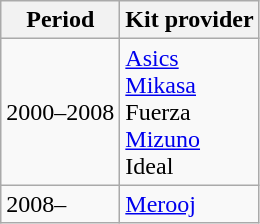<table class="wikitable" style="text-align: left">
<tr>
<th>Period</th>
<th>Kit provider</th>
</tr>
<tr>
<td>2000–2008</td>
<td><a href='#'>Asics</a><br><a href='#'>Mikasa</a><br>Fuerza<br><a href='#'>Mizuno</a><br>Ideal</td>
</tr>
<tr>
<td>2008–</td>
<td><a href='#'>Merooj</a></td>
</tr>
</table>
